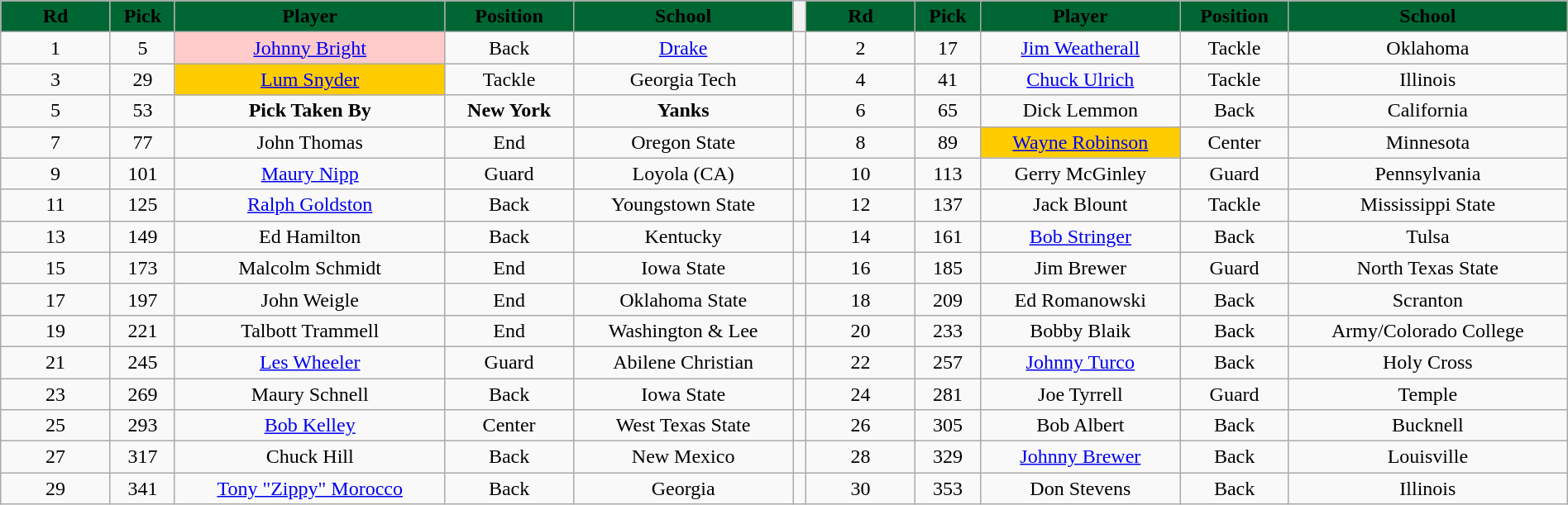<table class="wikitable sortable sortable" style="width:100%">
<tr>
<th style="background:#006633;" width=7%><span><strong>Rd</strong> </span></th>
<th !width=5% style="background:#006633;"><span> <strong>Pick</strong> </span></th>
<th !width=15% style="background:#006633;"><span><strong>Player</strong></span></th>
<th !width=5% style="background:#006633;"><span><strong>Position</strong></span></th>
<th !width=15% style="background:#006633;"><span> <strong>School</strong> </span></th>
<th !width=2% style="background:#;"></th>
<th style="background:#006633;" width=7%><span><strong>Rd</strong> </span></th>
<th !width=5% style="background:#006633;"><span> <strong>Pick</strong> </span></th>
<th !width=15% style="background:#006633;"><span><strong>Player</strong></span></th>
<th !width=5% style="background:#006633;"><span><strong>Position</strong></span></th>
<th !width=15% style="background:#006633;"><span> <strong>School</strong> </span></th>
</tr>
<tr align=center>
<td>1</td>
<td>5</td>
<td bgcolor="#FFCBCB"><a href='#'>Johnny Bright</a></td>
<td>Back</td>
<td><a href='#'>Drake</a></td>
<td></td>
<td>2</td>
<td>17</td>
<td><a href='#'>Jim Weatherall</a></td>
<td>Tackle</td>
<td>Oklahoma</td>
</tr>
<tr align=center>
<td>3</td>
<td>29</td>
<td bgcolor="#FFCC00"><a href='#'>Lum Snyder</a></td>
<td>Tackle</td>
<td>Georgia Tech</td>
<td></td>
<td>4</td>
<td>41</td>
<td><a href='#'>Chuck Ulrich</a></td>
<td>Tackle</td>
<td>Illinois</td>
</tr>
<tr align=center>
<td>5</td>
<td>53</td>
<td><strong>Pick Taken By</strong></td>
<td><strong>New York</strong></td>
<td><strong>Yanks</strong></td>
<td></td>
<td>6</td>
<td>65</td>
<td>Dick Lemmon</td>
<td>Back</td>
<td>California</td>
</tr>
<tr align=center>
<td>7</td>
<td>77</td>
<td>John Thomas</td>
<td>End</td>
<td>Oregon State</td>
<td></td>
<td>8</td>
<td>89</td>
<td bgcolor="#FFCC00"><a href='#'>Wayne Robinson</a></td>
<td>Center</td>
<td>Minnesota</td>
</tr>
<tr align=center>
<td>9</td>
<td>101</td>
<td><a href='#'>Maury Nipp</a></td>
<td>Guard</td>
<td>Loyola (CA)</td>
<td></td>
<td>10</td>
<td>113</td>
<td>Gerry McGinley</td>
<td>Guard</td>
<td>Pennsylvania</td>
</tr>
<tr align=center>
<td>11</td>
<td>125</td>
<td><a href='#'>Ralph Goldston</a></td>
<td>Back</td>
<td>Youngstown State</td>
<td></td>
<td>12</td>
<td>137</td>
<td>Jack Blount</td>
<td>Tackle</td>
<td>Mississippi State</td>
</tr>
<tr align=center>
<td>13</td>
<td>149</td>
<td>Ed Hamilton</td>
<td>Back</td>
<td>Kentucky</td>
<td></td>
<td>14</td>
<td>161</td>
<td><a href='#'>Bob Stringer</a></td>
<td>Back</td>
<td>Tulsa</td>
</tr>
<tr align=center>
<td>15</td>
<td>173</td>
<td>Malcolm Schmidt</td>
<td>End</td>
<td>Iowa State</td>
<td></td>
<td>16</td>
<td>185</td>
<td>Jim Brewer</td>
<td>Guard</td>
<td>North Texas State</td>
</tr>
<tr align=center>
<td>17</td>
<td>197</td>
<td>John Weigle</td>
<td>End</td>
<td>Oklahoma State</td>
<td></td>
<td>18</td>
<td>209</td>
<td>Ed Romanowski</td>
<td>Back</td>
<td>Scranton</td>
</tr>
<tr align=center>
<td>19</td>
<td>221</td>
<td>Talbott Trammell</td>
<td>End</td>
<td>Washington & Lee</td>
<td></td>
<td>20</td>
<td>233</td>
<td>Bobby Blaik</td>
<td>Back</td>
<td>Army/Colorado College</td>
</tr>
<tr align=center>
<td>21</td>
<td>245</td>
<td><a href='#'>Les Wheeler</a></td>
<td>Guard</td>
<td>Abilene Christian</td>
<td></td>
<td>22</td>
<td>257</td>
<td><a href='#'>Johnny Turco</a></td>
<td>Back</td>
<td>Holy Cross</td>
</tr>
<tr align=center>
<td>23</td>
<td>269</td>
<td>Maury Schnell</td>
<td>Back</td>
<td>Iowa State</td>
<td></td>
<td>24</td>
<td>281</td>
<td>Joe Tyrrell</td>
<td>Guard</td>
<td>Temple</td>
</tr>
<tr align=center>
<td>25</td>
<td>293</td>
<td><a href='#'>Bob Kelley</a></td>
<td>Center</td>
<td>West Texas State</td>
<td></td>
<td>26</td>
<td>305</td>
<td>Bob Albert</td>
<td>Back</td>
<td>Bucknell</td>
</tr>
<tr align=center>
<td>27</td>
<td>317</td>
<td>Chuck Hill</td>
<td>Back</td>
<td>New Mexico</td>
<td></td>
<td>28</td>
<td>329</td>
<td><a href='#'>Johnny Brewer</a></td>
<td>Back</td>
<td>Louisville</td>
</tr>
<tr align=center>
<td>29</td>
<td>341</td>
<td><a href='#'>Tony "Zippy" Morocco</a></td>
<td>Back</td>
<td>Georgia</td>
<td></td>
<td>30</td>
<td>353</td>
<td>Don Stevens</td>
<td>Back</td>
<td>Illinois</td>
</tr>
</table>
